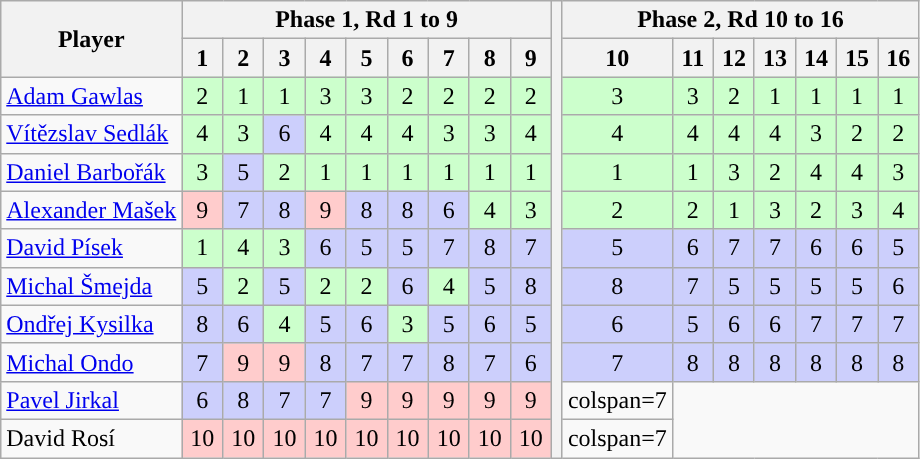<table class="wikitable">
<tr>
<th rowspan="2">Player</th>
<th colspan="9">Phase 1, Rd 1 to 9</th>
<th rowspan="12"></th>
<th colspan="7">Phase 2, Rd 10 to 16</th>
</tr>
<tr>
<th style="width:20px;">1</th>
<th style="width:20px;">2</th>
<th style="width:20px;">3</th>
<th style="width:20px;">4</th>
<th style="width:20px;">5</th>
<th style="width:20px;">6</th>
<th style="width:20px;">7</th>
<th style="width:20px;">8</th>
<th style="width:20px;">9</th>
<th style="width:20px;">10</th>
<th style="width:20px;">11</th>
<th style="width:20px;">12</th>
<th style="width:20px;">13</th>
<th style="width:20px;">14</th>
<th style="width:20px;">15</th>
<th style="width:20px;">16</th>
</tr>
<tr>
<td> <a href='#'>Adam Gawlas</a></td>
<td style="text-align:center; background:#ccffcc;">2</td>
<td style="text-align:center; background:#ccffcc;">1</td>
<td style="text-align:center; background:#ccffcc;">1</td>
<td style="text-align:center; background:#ccffcc;">3</td>
<td style="text-align:center; background:#ccffcc;">3</td>
<td style="text-align:center; background:#ccffcc;">2</td>
<td style="text-align:center; background:#ccffcc;">2</td>
<td style="text-align:center; background:#ccffcc;">2</td>
<td style="text-align:center; background:#ccffcc;">2</td>
<td style="text-align:center; background:#ccffcc;">3</td>
<td style="text-align:center; background:#ccffcc;">3</td>
<td style="text-align:center; background:#ccffcc;">2</td>
<td style="text-align:center; background:#ccffcc;">1</td>
<td style="text-align:center; background:#ccffcc;">1</td>
<td style="text-align:center; background:#ccffcc;">1</td>
<td style="text-align:center; background:#ccffcc;">1</td>
</tr>
<tr>
<td> <a href='#'>Vítězslav Sedlák</a></td>
<td style="text-align:center; background:#ccffcc;">4</td>
<td style="text-align:center; background:#ccffcc;">3</td>
<td style="text-align:center; background:#cccffc;">6</td>
<td style="text-align:center; background:#ccffcc;">4</td>
<td style="text-align:center; background:#ccffcc;">4</td>
<td style="text-align:center; background:#ccffcc;">4</td>
<td style="text-align:center; background:#ccffcc;">3</td>
<td style="text-align:center; background:#ccffcc;">3</td>
<td style="text-align:center; background:#ccffcc;">4</td>
<td style="text-align:center; background:#ccffcc;">4</td>
<td style="text-align:center; background:#ccffcc;">4</td>
<td style="text-align:center; background:#ccffcc;">4</td>
<td style="text-align:center; background:#ccffcc;">4</td>
<td style="text-align:center; background:#ccffcc;">3</td>
<td style="text-align:center; background:#ccffcc;">2</td>
<td style="text-align:center; background:#ccffcc;">2</td>
</tr>
<tr>
<td> <a href='#'>Daniel Barbořák</a></td>
<td style="text-align:center; background:#ccffcc;">3</td>
<td style="text-align:center; background:#cccffc;">5</td>
<td style="text-align:center; background:#ccffcc;">2</td>
<td style="text-align:center; background:#ccffcc;">1</td>
<td style="text-align:center; background:#ccffcc;">1</td>
<td style="text-align:center; background:#ccffcc;">1</td>
<td style="text-align:center; background:#ccffcc;">1</td>
<td style="text-align:center; background:#ccffcc;">1</td>
<td style="text-align:center; background:#ccffcc;">1</td>
<td style="text-align:center; background:#ccffcc;">1</td>
<td style="text-align:center; background:#ccffcc;">1</td>
<td style="text-align:center; background:#ccffcc;">3</td>
<td style="text-align:center; background:#ccffcc;">2</td>
<td style="text-align:center; background:#ccffcc;">4</td>
<td style="text-align:center; background:#ccffcc;">4</td>
<td style="text-align:center; background:#ccffcc;">3</td>
</tr>
<tr>
<td> <a href='#'>Alexander Mašek</a></td>
<td style="text-align:center; background:#fcc;">9</td>
<td style="text-align:center; background:#cccffc;">7</td>
<td style="text-align:center; background:#cccffc;">8</td>
<td style="text-align:center; background:#fcc;">9</td>
<td style="text-align:center; background:#cccffc;">8</td>
<td style="text-align:center; background:#cccffc;">8</td>
<td style="text-align:center; background:#cccffc;">6</td>
<td style="text-align:center; background:#cfc;">4</td>
<td style="text-align:center; background:#cfc;">3</td>
<td style="text-align:center; background:#cfc;">2</td>
<td style="text-align:center; background:#cfc;">2</td>
<td style="text-align:center; background:#cfc;">1</td>
<td style="text-align:center; background:#cfc;">3</td>
<td style="text-align:center; background:#cfc;">2</td>
<td style="text-align:center; background:#cfc;">3</td>
<td style="text-align:center; background:#cfc;">4</td>
</tr>
<tr>
<td> <a href='#'>David Písek</a></td>
<td style="text-align:center; background:#cfc;">1</td>
<td style="text-align:center; background:#cfc;">4</td>
<td style="text-align:center; background:#cfc;">3</td>
<td style="text-align:center; background:#cccffc;">6</td>
<td style="text-align:center; background:#cccffc;">5</td>
<td style="text-align:center; background:#cccffc;">5</td>
<td style="text-align:center; background:#cccffc;">7</td>
<td style="text-align:center; background:#cccffc;">8</td>
<td style="text-align:center; background:#cccffc;">7</td>
<td style="text-align:center; background:#cccffc;">5</td>
<td style="text-align:center; background:#cccffc;">6</td>
<td style="text-align:center; background:#cccffc;">7</td>
<td style="text-align:center; background:#cccffc;">7</td>
<td style="text-align:center; background:#cccffc;">6</td>
<td style="text-align:center; background:#cccffc;">6</td>
<td style="text-align:center; background:#cccffc;">5</td>
</tr>
<tr>
<td> <a href='#'>Michal Šmejda</a></td>
<td style="text-align:center; background:#cccffc;">5</td>
<td style="text-align:center; background:#cfc;">2</td>
<td style="text-align:center; background:#cccffc;">5</td>
<td style="text-align:center; background:#cfc;">2</td>
<td style="text-align:center; background:#cfc;">2</td>
<td style="text-align:center; background:#cccffc;">6</td>
<td style="text-align:center; background:#cfc;">4</td>
<td style="text-align:center; background:#cccffc;">5</td>
<td style="text-align:center; background:#cccffc;">8</td>
<td style="text-align:center; background:#cccffc;">8</td>
<td style="text-align:center; background:#cccffc;">7</td>
<td style="text-align:center; background:#cccffc;">5</td>
<td style="text-align:center; background:#cccffc;">5</td>
<td style="text-align:center; background:#cccffc;">5</td>
<td style="text-align:center; background:#cccffc;">5</td>
<td style="text-align:center; background:#cccffc;">6</td>
</tr>
<tr>
<td> <a href='#'>Ondřej Kysilka</a></td>
<td style="text-align:center; background:#cccffc;">8</td>
<td style="text-align:center; background:#cccffc;">6</td>
<td style="text-align:center; background:#ccffcc;">4</td>
<td style="text-align:center; background:#cccffc;">5</td>
<td style="text-align:center; background:#cccffc;">6</td>
<td style="text-align:center; background:#ccffcc;">3</td>
<td style="text-align:center; background:#cccffc;">5</td>
<td style="text-align:center; background:#cccffc;">6</td>
<td style="text-align:center; background:#cccffc;">5</td>
<td style="text-align:center; background:#cccffc;">6</td>
<td style="text-align:center; background:#cccffc;">5</td>
<td style="text-align:center; background:#cccffc;">6</td>
<td style="text-align:center; background:#cccffc;">6</td>
<td style="text-align:center; background:#cccffc;">7</td>
<td style="text-align:center; background:#cccffc;">7</td>
<td style="text-align:center; background:#cccffc;">7</td>
</tr>
<tr>
<td> <a href='#'>Michal Ondo</a></td>
<td style="text-align:center; background:#cccffc;">7</td>
<td style="text-align:center; background:#fcc;">9</td>
<td style="text-align:center; background:#fcc;">9</td>
<td style="text-align:center; background:#cccffc;">8</td>
<td style="text-align:center; background:#cccffc;">7</td>
<td style="text-align:center; background:#cccffc;">7</td>
<td style="text-align:center; background:#cccffc;">8</td>
<td style="text-align:center; background:#cccffc;">7</td>
<td style="text-align:center; background:#cccffc;">6</td>
<td style="text-align:center; background:#cccffc;">7</td>
<td style="text-align:center; background:#cccffc;">8</td>
<td style="text-align:center; background:#cccffc;">8</td>
<td style="text-align:center; background:#cccffc;">8</td>
<td style="text-align:center; background:#cccffc;">8</td>
<td style="text-align:center; background:#cccffc;">8</td>
<td style="text-align:center; background:#cccffc;">8</td>
</tr>
<tr>
<td> <a href='#'>Pavel Jirkal</a></td>
<td style="text-align:center; background:#cccffc;">6</td>
<td style="text-align:center; background:#cccffc;">8</td>
<td style="text-align:center; background:#cccffc;">7</td>
<td style="text-align:center; background:#cccffc;">7</td>
<td style="text-align:center; background:#fcc;">9</td>
<td style="text-align:center; background:#fcc;">9</td>
<td style="text-align:center; background:#fcc;">9</td>
<td style="text-align:center; background:#fcc;">9</td>
<td style="text-align:center; background:#fcc;">9</td>
<td>colspan=7 </td>
</tr>
<tr>
<td> David Rosí</td>
<td style="text-align:center; background:#fcc;">10</td>
<td style="text-align:center; background:#fcc;">10</td>
<td style="text-align:center; background:#fcc;">10</td>
<td style="text-align:center; background:#fcc;">10</td>
<td style="text-align:center; background:#fcc;">10</td>
<td style="text-align:center; background:#fcc;">10</td>
<td style="text-align:center; background:#fcc;">10</td>
<td style="text-align:center; background:#fcc;">10</td>
<td style="text-align:center; background:#fcc;">10</td>
<td>colspan=7 </td>
</tr>
</table>
